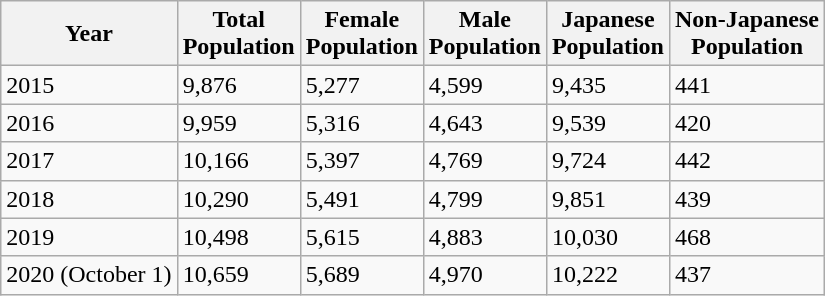<table class="wikitable">
<tr>
<th>Year</th>
<th>Total<br>Population</th>
<th>Female<br>Population</th>
<th>Male<br>Population</th>
<th>Japanese<br>Population</th>
<th>Non-Japanese<br>Population</th>
</tr>
<tr>
<td>2015</td>
<td>9,876</td>
<td>5,277</td>
<td>4,599</td>
<td>9,435</td>
<td>441</td>
</tr>
<tr>
<td>2016</td>
<td>9,959</td>
<td>5,316</td>
<td>4,643</td>
<td>9,539</td>
<td>420</td>
</tr>
<tr>
<td>2017</td>
<td>10,166</td>
<td>5,397</td>
<td>4,769</td>
<td>9,724</td>
<td>442</td>
</tr>
<tr>
<td>2018</td>
<td>10,290</td>
<td>5,491</td>
<td>4,799</td>
<td>9,851</td>
<td>439</td>
</tr>
<tr>
<td>2019</td>
<td>10,498</td>
<td>5,615</td>
<td>4,883</td>
<td>10,030</td>
<td>468</td>
</tr>
<tr>
<td>2020 (October 1)</td>
<td>10,659</td>
<td>5,689</td>
<td>4,970</td>
<td>10,222</td>
<td>437</td>
</tr>
</table>
